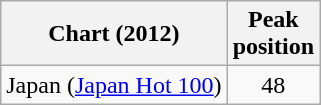<table class="wikitable sortable">
<tr>
<th>Chart (2012)</th>
<th>Peak<br>position</th>
</tr>
<tr>
<td>Japan (<a href='#'>Japan Hot 100</a>)</td>
<td align=center>48</td>
</tr>
</table>
